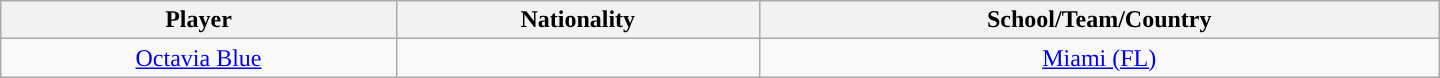<table class="wikitable" style="text-align:center; width:60em">
<tr>
<th>Player</th>
<th>Nationality</th>
<th>School/Team/Country</th>
</tr>
<tr>
<td><a href='#'>Octavia Blue</a></td>
<td></td>
<td><a href='#'>Miami (FL)</a></td>
</tr>
</table>
